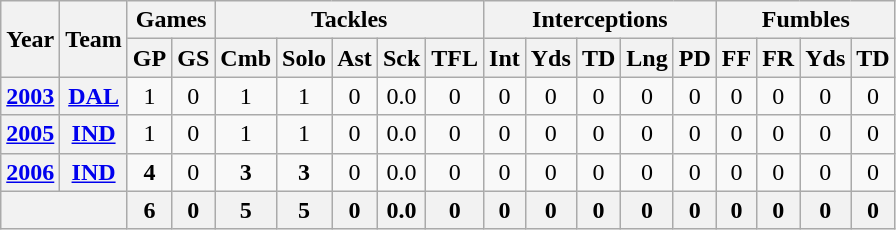<table class="wikitable" style="text-align:center">
<tr>
<th rowspan="2">Year</th>
<th rowspan="2">Team</th>
<th colspan="2">Games</th>
<th colspan="5">Tackles</th>
<th colspan="5">Interceptions</th>
<th colspan="4">Fumbles</th>
</tr>
<tr>
<th>GP</th>
<th>GS</th>
<th>Cmb</th>
<th>Solo</th>
<th>Ast</th>
<th>Sck</th>
<th>TFL</th>
<th>Int</th>
<th>Yds</th>
<th>TD</th>
<th>Lng</th>
<th>PD</th>
<th>FF</th>
<th>FR</th>
<th>Yds</th>
<th>TD</th>
</tr>
<tr>
<th><a href='#'>2003</a></th>
<th><a href='#'>DAL</a></th>
<td>1</td>
<td>0</td>
<td>1</td>
<td>1</td>
<td>0</td>
<td>0.0</td>
<td>0</td>
<td>0</td>
<td>0</td>
<td>0</td>
<td>0</td>
<td>0</td>
<td>0</td>
<td>0</td>
<td>0</td>
<td>0</td>
</tr>
<tr>
<th><a href='#'>2005</a></th>
<th><a href='#'>IND</a></th>
<td>1</td>
<td>0</td>
<td>1</td>
<td>1</td>
<td>0</td>
<td>0.0</td>
<td>0</td>
<td>0</td>
<td>0</td>
<td>0</td>
<td>0</td>
<td>0</td>
<td>0</td>
<td>0</td>
<td>0</td>
<td>0</td>
</tr>
<tr>
<th><a href='#'>2006</a></th>
<th><a href='#'>IND</a></th>
<td><strong>4</strong></td>
<td>0</td>
<td><strong>3</strong></td>
<td><strong>3</strong></td>
<td>0</td>
<td>0.0</td>
<td>0</td>
<td>0</td>
<td>0</td>
<td>0</td>
<td>0</td>
<td>0</td>
<td>0</td>
<td>0</td>
<td>0</td>
<td>0</td>
</tr>
<tr>
<th colspan="2"></th>
<th>6</th>
<th>0</th>
<th>5</th>
<th>5</th>
<th>0</th>
<th>0.0</th>
<th>0</th>
<th>0</th>
<th>0</th>
<th>0</th>
<th>0</th>
<th>0</th>
<th>0</th>
<th>0</th>
<th>0</th>
<th>0</th>
</tr>
</table>
